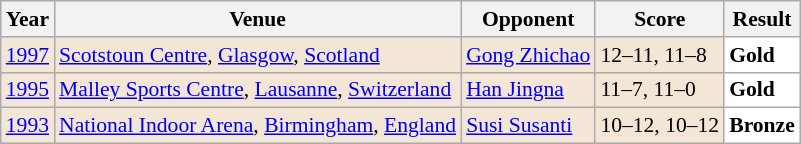<table class="sortable wikitable" style="font-size: 90%;">
<tr>
<th>Year</th>
<th>Venue</th>
<th>Opponent</th>
<th>Score</th>
<th>Result</th>
</tr>
<tr style="background:#F3E6D7">
<td align="center"><a href='#'>1997</a></td>
<td align="left"><a href='#'>Scotstoun Centre</a>, <a href='#'>Glasgow</a>, <a href='#'>Scotland</a></td>
<td align="left"> <a href='#'>Gong Zhichao</a></td>
<td align="left">12–11, 11–8</td>
<td style="text-align:left; background:white"> <strong>Gold</strong></td>
</tr>
<tr style="background:#F3E6D7">
<td align="center"><a href='#'>1995</a></td>
<td align="left"><a href='#'>Malley Sports Centre</a>, <a href='#'>Lausanne</a>, <a href='#'>Switzerland</a></td>
<td align="left"> <a href='#'>Han Jingna</a></td>
<td align="left">11–7, 11–0</td>
<td style="text-align:left; background:white"> <strong>Gold</strong></td>
</tr>
<tr style="background:#F3E6D7">
<td align="center"><a href='#'>1993</a></td>
<td align="left"><a href='#'>National Indoor Arena</a>, <a href='#'>Birmingham</a>, <a href='#'>England</a></td>
<td align="left"> <a href='#'>Susi Susanti</a></td>
<td align="left">10–12, 10–12</td>
<td style="text-align:left; background:white"> <strong>Bronze</strong></td>
</tr>
</table>
